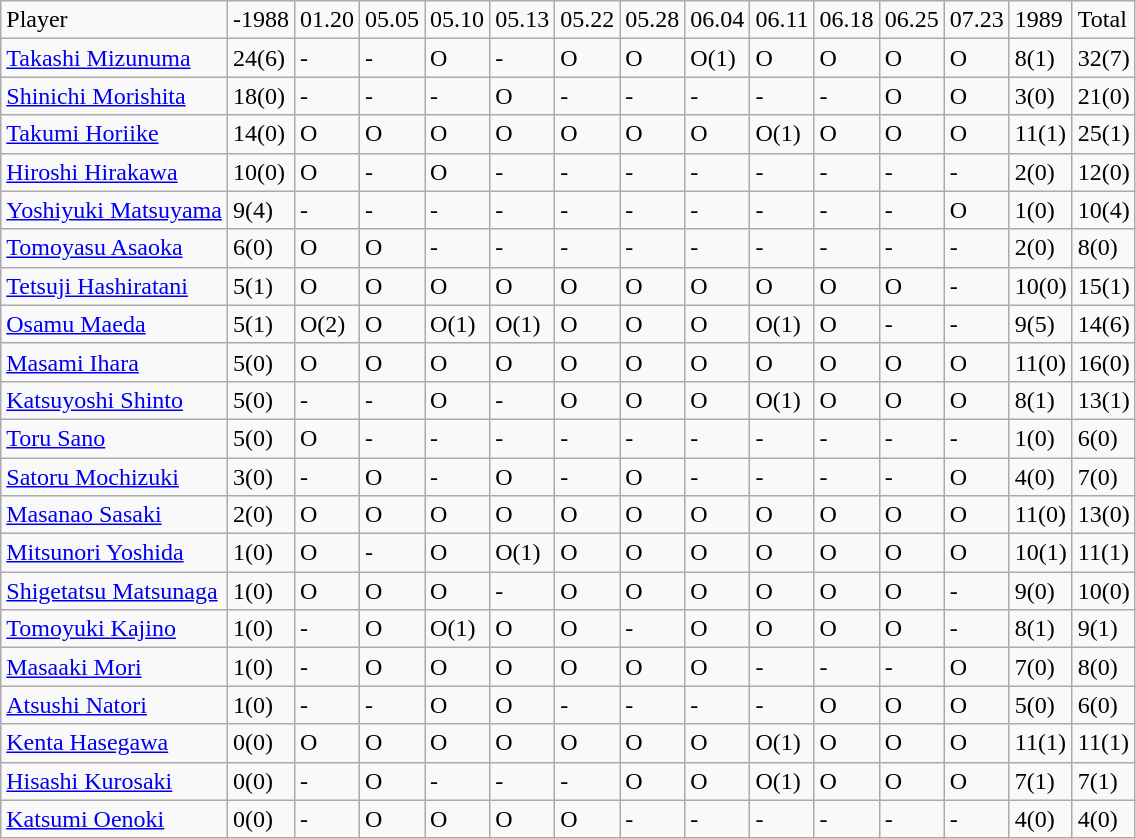<table class="wikitable" style="text-align:left;">
<tr>
<td>Player</td>
<td>-1988</td>
<td>01.20</td>
<td>05.05</td>
<td>05.10</td>
<td>05.13</td>
<td>05.22</td>
<td>05.28</td>
<td>06.04</td>
<td>06.11</td>
<td>06.18</td>
<td>06.25</td>
<td>07.23</td>
<td>1989</td>
<td>Total</td>
</tr>
<tr>
<td><a href='#'>Takashi Mizunuma</a></td>
<td>24(6)</td>
<td>-</td>
<td>-</td>
<td>O</td>
<td>-</td>
<td>O</td>
<td>O</td>
<td>O(1)</td>
<td>O</td>
<td>O</td>
<td>O</td>
<td>O</td>
<td>8(1)</td>
<td>32(7)</td>
</tr>
<tr>
<td><a href='#'>Shinichi Morishita</a></td>
<td>18(0)</td>
<td>-</td>
<td>-</td>
<td>-</td>
<td>O</td>
<td>-</td>
<td>-</td>
<td>-</td>
<td>-</td>
<td>-</td>
<td>O</td>
<td>O</td>
<td>3(0)</td>
<td>21(0)</td>
</tr>
<tr>
<td><a href='#'>Takumi Horiike</a></td>
<td>14(0)</td>
<td>O</td>
<td>O</td>
<td>O</td>
<td>O</td>
<td>O</td>
<td>O</td>
<td>O</td>
<td>O(1)</td>
<td>O</td>
<td>O</td>
<td>O</td>
<td>11(1)</td>
<td>25(1)</td>
</tr>
<tr>
<td><a href='#'>Hiroshi Hirakawa</a></td>
<td>10(0)</td>
<td>O</td>
<td>-</td>
<td>O</td>
<td>-</td>
<td>-</td>
<td>-</td>
<td>-</td>
<td>-</td>
<td>-</td>
<td>-</td>
<td>-</td>
<td>2(0)</td>
<td>12(0)</td>
</tr>
<tr>
<td><a href='#'>Yoshiyuki Matsuyama</a></td>
<td>9(4)</td>
<td>-</td>
<td>-</td>
<td>-</td>
<td>-</td>
<td>-</td>
<td>-</td>
<td>-</td>
<td>-</td>
<td>-</td>
<td>-</td>
<td>O</td>
<td>1(0)</td>
<td>10(4)</td>
</tr>
<tr>
<td><a href='#'>Tomoyasu Asaoka</a></td>
<td>6(0)</td>
<td>O</td>
<td>O</td>
<td>-</td>
<td>-</td>
<td>-</td>
<td>-</td>
<td>-</td>
<td>-</td>
<td>-</td>
<td>-</td>
<td>-</td>
<td>2(0)</td>
<td>8(0)</td>
</tr>
<tr>
<td><a href='#'>Tetsuji Hashiratani</a></td>
<td>5(1)</td>
<td>O</td>
<td>O</td>
<td>O</td>
<td>O</td>
<td>O</td>
<td>O</td>
<td>O</td>
<td>O</td>
<td>O</td>
<td>O</td>
<td>-</td>
<td>10(0)</td>
<td>15(1)</td>
</tr>
<tr>
<td><a href='#'>Osamu Maeda</a></td>
<td>5(1)</td>
<td>O(2)</td>
<td>O</td>
<td>O(1)</td>
<td>O(1)</td>
<td>O</td>
<td>O</td>
<td>O</td>
<td>O(1)</td>
<td>O</td>
<td>-</td>
<td>-</td>
<td>9(5)</td>
<td>14(6)</td>
</tr>
<tr>
<td><a href='#'>Masami Ihara</a></td>
<td>5(0)</td>
<td>O</td>
<td>O</td>
<td>O</td>
<td>O</td>
<td>O</td>
<td>O</td>
<td>O</td>
<td>O</td>
<td>O</td>
<td>O</td>
<td>O</td>
<td>11(0)</td>
<td>16(0)</td>
</tr>
<tr>
<td><a href='#'>Katsuyoshi Shinto</a></td>
<td>5(0)</td>
<td>-</td>
<td>-</td>
<td>O</td>
<td>-</td>
<td>O</td>
<td>O</td>
<td>O</td>
<td>O(1)</td>
<td>O</td>
<td>O</td>
<td>O</td>
<td>8(1)</td>
<td>13(1)</td>
</tr>
<tr>
<td><a href='#'>Toru Sano</a></td>
<td>5(0)</td>
<td>O</td>
<td>-</td>
<td>-</td>
<td>-</td>
<td>-</td>
<td>-</td>
<td>-</td>
<td>-</td>
<td>-</td>
<td>-</td>
<td>-</td>
<td>1(0)</td>
<td>6(0)</td>
</tr>
<tr>
<td><a href='#'>Satoru Mochizuki</a></td>
<td>3(0)</td>
<td>-</td>
<td>O</td>
<td>-</td>
<td>O</td>
<td>-</td>
<td>O</td>
<td>-</td>
<td>-</td>
<td>-</td>
<td>-</td>
<td>O</td>
<td>4(0)</td>
<td>7(0)</td>
</tr>
<tr>
<td><a href='#'>Masanao Sasaki</a></td>
<td>2(0)</td>
<td>O</td>
<td>O</td>
<td>O</td>
<td>O</td>
<td>O</td>
<td>O</td>
<td>O</td>
<td>O</td>
<td>O</td>
<td>O</td>
<td>O</td>
<td>11(0)</td>
<td>13(0)</td>
</tr>
<tr>
<td><a href='#'>Mitsunori Yoshida</a></td>
<td>1(0)</td>
<td>O</td>
<td>-</td>
<td>O</td>
<td>O(1)</td>
<td>O</td>
<td>O</td>
<td>O</td>
<td>O</td>
<td>O</td>
<td>O</td>
<td>O</td>
<td>10(1)</td>
<td>11(1)</td>
</tr>
<tr>
<td><a href='#'>Shigetatsu Matsunaga</a></td>
<td>1(0)</td>
<td>O</td>
<td>O</td>
<td>O</td>
<td>-</td>
<td>O</td>
<td>O</td>
<td>O</td>
<td>O</td>
<td>O</td>
<td>O</td>
<td>-</td>
<td>9(0)</td>
<td>10(0)</td>
</tr>
<tr>
<td><a href='#'>Tomoyuki Kajino</a></td>
<td>1(0)</td>
<td>-</td>
<td>O</td>
<td>O(1)</td>
<td>O</td>
<td>O</td>
<td>-</td>
<td>O</td>
<td>O</td>
<td>O</td>
<td>O</td>
<td>-</td>
<td>8(1)</td>
<td>9(1)</td>
</tr>
<tr>
<td><a href='#'>Masaaki Mori</a></td>
<td>1(0)</td>
<td>-</td>
<td>O</td>
<td>O</td>
<td>O</td>
<td>O</td>
<td>O</td>
<td>O</td>
<td>-</td>
<td>-</td>
<td>-</td>
<td>O</td>
<td>7(0)</td>
<td>8(0)</td>
</tr>
<tr>
<td><a href='#'>Atsushi Natori</a></td>
<td>1(0)</td>
<td>-</td>
<td>-</td>
<td>O</td>
<td>O</td>
<td>-</td>
<td>-</td>
<td>-</td>
<td>-</td>
<td>O</td>
<td>O</td>
<td>O</td>
<td>5(0)</td>
<td>6(0)</td>
</tr>
<tr>
<td><a href='#'>Kenta Hasegawa</a></td>
<td>0(0)</td>
<td>O</td>
<td>O</td>
<td>O</td>
<td>O</td>
<td>O</td>
<td>O</td>
<td>O</td>
<td>O(1)</td>
<td>O</td>
<td>O</td>
<td>O</td>
<td>11(1)</td>
<td>11(1)</td>
</tr>
<tr>
<td><a href='#'>Hisashi Kurosaki</a></td>
<td>0(0)</td>
<td>-</td>
<td>O</td>
<td>-</td>
<td>-</td>
<td>-</td>
<td>O</td>
<td>O</td>
<td>O(1)</td>
<td>O</td>
<td>O</td>
<td>O</td>
<td>7(1)</td>
<td>7(1)</td>
</tr>
<tr>
<td><a href='#'>Katsumi Oenoki</a></td>
<td>0(0)</td>
<td>-</td>
<td>O</td>
<td>O</td>
<td>O</td>
<td>O</td>
<td>-</td>
<td>-</td>
<td>-</td>
<td>-</td>
<td>-</td>
<td>-</td>
<td>4(0)</td>
<td>4(0)</td>
</tr>
</table>
